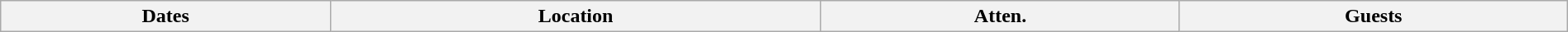<table class="wikitable" width="100%">
<tr>
<th>Dates</th>
<th>Location</th>
<th>Atten.</th>
<th>Guests<br>

























</th>
</tr>
</table>
